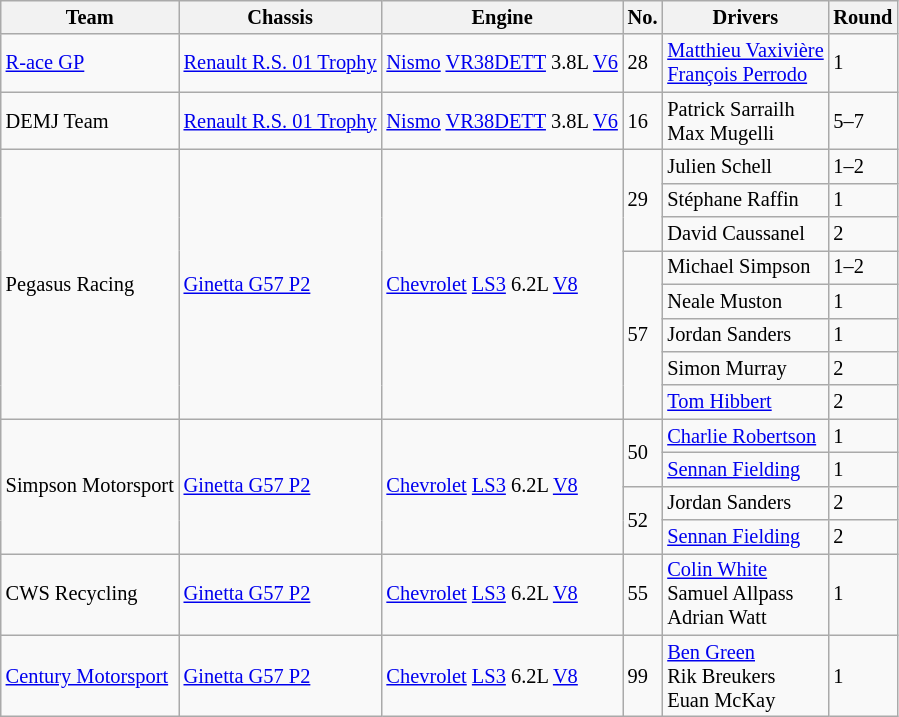<table class="wikitable" style="font-size: 85%;">
<tr>
<th>Team</th>
<th>Chassis</th>
<th>Engine</th>
<th>No.</th>
<th>Drivers</th>
<th>Round</th>
</tr>
<tr>
<td><a href='#'>R-ace GP</a></td>
<td><a href='#'>Renault R.S. 01 Trophy</a></td>
<td><a href='#'>Nismo</a> <a href='#'>VR38DETT</a> 3.8L <a href='#'>V6</a></td>
<td>28</td>
<td> <a href='#'>Matthieu Vaxivière</a> <br> <a href='#'>François Perrodo</a></td>
<td>1</td>
</tr>
<tr>
<td>DEMJ Team</td>
<td><a href='#'>Renault R.S. 01 Trophy</a></td>
<td><a href='#'>Nismo</a> <a href='#'>VR38DETT</a> 3.8L <a href='#'>V6</a></td>
<td>16</td>
<td> Patrick Sarrailh <br> Max Mugelli</td>
<td>5–7</td>
</tr>
<tr>
<td rowspan=8>Pegasus Racing</td>
<td rowspan=8><a href='#'>Ginetta G57 P2</a></td>
<td rowspan=8><a href='#'>Chevrolet</a> <a href='#'>LS3</a> 6.2L <a href='#'>V8</a></td>
<td rowspan=3>29</td>
<td> Julien Schell</td>
<td>1–2</td>
</tr>
<tr>
<td> Stéphane Raffin</td>
<td>1</td>
</tr>
<tr>
<td> David Caussanel</td>
<td>2</td>
</tr>
<tr>
<td rowspan=5>57</td>
<td> Michael Simpson</td>
<td>1–2</td>
</tr>
<tr>
<td> Neale Muston</td>
<td>1</td>
</tr>
<tr>
<td> Jordan Sanders</td>
<td>1</td>
</tr>
<tr>
<td> Simon Murray</td>
<td>2</td>
</tr>
<tr>
<td> <a href='#'>Tom Hibbert</a></td>
<td>2</td>
</tr>
<tr>
<td rowspan=4>Simpson Motorsport</td>
<td rowspan=4><a href='#'>Ginetta G57 P2</a></td>
<td rowspan=4><a href='#'>Chevrolet</a> <a href='#'>LS3</a> 6.2L <a href='#'>V8</a></td>
<td rowspan=2>50</td>
<td> <a href='#'>Charlie Robertson</a></td>
<td>1</td>
</tr>
<tr>
<td> <a href='#'>Sennan Fielding</a></td>
<td>1</td>
</tr>
<tr>
<td rowspan=2>52</td>
<td> Jordan Sanders</td>
<td>2</td>
</tr>
<tr>
<td> <a href='#'>Sennan Fielding</a></td>
<td>2</td>
</tr>
<tr>
<td>CWS Recycling</td>
<td><a href='#'>Ginetta G57 P2</a></td>
<td><a href='#'>Chevrolet</a> <a href='#'>LS3</a> 6.2L <a href='#'>V8</a></td>
<td>55</td>
<td> <a href='#'>Colin White</a> <br> Samuel Allpass <br> Adrian Watt</td>
<td>1</td>
</tr>
<tr>
<td><a href='#'>Century Motorsport</a></td>
<td><a href='#'>Ginetta G57 P2</a></td>
<td><a href='#'>Chevrolet</a> <a href='#'>LS3</a> 6.2L <a href='#'>V8</a></td>
<td>99</td>
<td> <a href='#'>Ben Green</a> <br> Rik Breukers <br> Euan McKay</td>
<td>1</td>
</tr>
</table>
